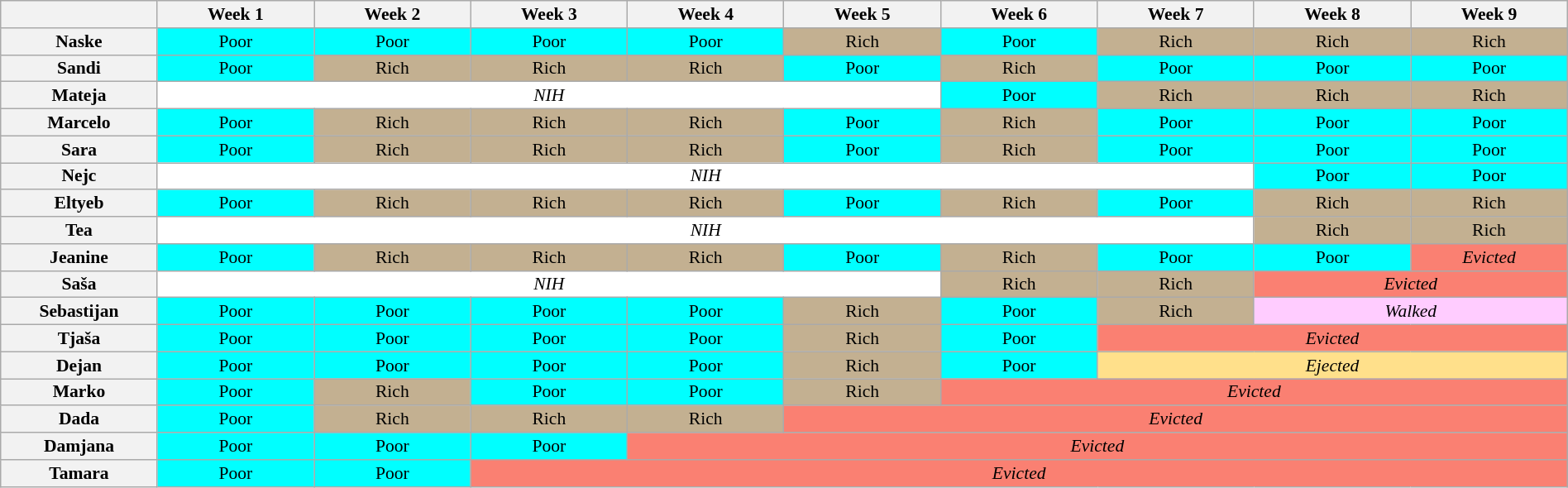<table class="wikitable" style="text-align:center; width:100%; font-size:90%; line-height:15px;">
<tr>
<th style="width:6%"></th>
<th style="width:6%">Week 1</th>
<th style="width:6%">Week 2</th>
<th style="width:6%">Week 3</th>
<th style="width:6%">Week 4</th>
<th style="width:6%">Week 5</th>
<th style="width:6%">Week 6</th>
<th style="width:6%">Week 7</th>
<th style="width:6%">Week 8</th>
<th style="width:6%">Week 9</th>
</tr>
<tr>
<th>Naske</th>
<td style="background:#0ff;">Poor</td>
<td style="background:#0ff;">Poor</td>
<td style="background:#0ff;">Poor</td>
<td style="background:#0ff;">Poor</td>
<td style="background:#C3B091">Rich</td>
<td style="background:#0ff;">Poor</td>
<td style="background:#C3B091">Rich</td>
<td style="background:#C3B091">Rich</td>
<td style="background:#C3B091">Rich</td>
</tr>
<tr>
<th>Sandi</th>
<td style="background:#0ff;">Poor</td>
<td style="background:#C3B091">Rich</td>
<td style="background:#C3B091">Rich</td>
<td style="background:#C3B091">Rich</td>
<td style="background:#0ff;">Poor</td>
<td style="background:#C3B091">Rich</td>
<td style="background:#0ff;">Poor</td>
<td style="background:#0ff;">Poor</td>
<td style="background:#0ff;">Poor</td>
</tr>
<tr>
<th>Mateja</th>
<td style=background:white colspan="5"><em>NIH</em></td>
<td style="background:#0ff;">Poor</td>
<td style="background:#C3B091">Rich</td>
<td style="background:#C3B091">Rich</td>
<td style="background:#C3B091">Rich</td>
</tr>
<tr>
<th>Marcelo</th>
<td style="background:#0ff;">Poor</td>
<td style="background:#C3B091">Rich</td>
<td style="background:#C3B091">Rich</td>
<td style="background:#C3B091">Rich</td>
<td style="background:#0ff;">Poor</td>
<td style="background:#C3B091">Rich</td>
<td style="background:#0ff;">Poor</td>
<td style="background:#0ff;">Poor</td>
<td style="background:#0ff;">Poor</td>
</tr>
<tr>
<th>Sara</th>
<td style="background:#0ff;">Poor</td>
<td style="background:#C3B091">Rich</td>
<td style="background:#C3B091">Rich</td>
<td style="background:#C3B091">Rich</td>
<td style="background:#0ff;">Poor</td>
<td style="background:#C3B091">Rich</td>
<td style="background:#0ff;">Poor</td>
<td style="background:#0ff;">Poor</td>
<td style="background:#0ff;">Poor</td>
</tr>
<tr>
<th>Nejc</th>
<td style=background:white colspan="7"><em>NIH</em></td>
<td style="background:#0ff;">Poor</td>
<td style="background:#0ff;">Poor</td>
</tr>
<tr>
<th>Eltyeb</th>
<td style="background:#0ff;">Poor</td>
<td style="background:#C3B091">Rich</td>
<td style="background:#C3B091">Rich</td>
<td style="background:#C3B091">Rich</td>
<td style="background:#0ff;">Poor</td>
<td style="background:#C3B091">Rich</td>
<td style="background:#0ff;">Poor</td>
<td style="background:#C3B091">Rich</td>
<td style="background:#C3B091">Rich</td>
</tr>
<tr>
<th>Tea</th>
<td style=background:white colspan="7"><em>NIH</em></td>
<td style="background:#C3B091">Rich</td>
<td style="background:#C3B091">Rich</td>
</tr>
<tr>
<th>Jeanine</th>
<td style="background:#0ff;">Poor</td>
<td style="background:#C3B091">Rich</td>
<td style="background:#C3B091">Rich</td>
<td style="background:#C3B091">Rich</td>
<td style="background:#0ff;">Poor</td>
<td style="background:#C3B091">Rich</td>
<td style="background:#0ff;">Poor</td>
<td style="background:#0ff;">Poor</td>
<td style="background:salmon;"><em>Evicted</em></td>
</tr>
<tr>
<th>Saša</th>
<td style=background:white colspan="5"><em>NIH</em></td>
<td style="background:#C3B091">Rich</td>
<td style="background:#C3B091">Rich</td>
<td style="background:salmon;" colspan="2"><em>Evicted</em></td>
</tr>
<tr>
<th>Sebastijan</th>
<td style="background:#0ff;">Poor</td>
<td style="background:#0ff;">Poor</td>
<td style="background:#0ff;">Poor</td>
<td style="background:#0ff;">Poor</td>
<td style="background:#C3B091">Rich</td>
<td style="background:#0ff;">Poor</td>
<td style="background:#C3B091">Rich</td>
<td style="background:#fcf;" colspan="2"><em>Walked</em></td>
</tr>
<tr>
<th>Tjaša</th>
<td style="background:#0ff;">Poor</td>
<td style="background:#0ff;">Poor</td>
<td style="background:#0ff;">Poor</td>
<td style="background:#0ff;">Poor</td>
<td style="background:#C3B091">Rich</td>
<td style="background:#0ff;">Poor</td>
<td style="background:salmon;" colspan="3"><em>Evicted</em></td>
</tr>
<tr>
<th>Dejan</th>
<td style="background:#0ff;">Poor</td>
<td style="background:#0ff;">Poor</td>
<td style="background:#0ff;">Poor</td>
<td style="background:#0ff;">Poor</td>
<td style="background:#C3B091">Rich</td>
<td style="background:#0ff;">Poor</td>
<td style="background:#ffe08b" colspan="3"><em>Ejected</em></td>
</tr>
<tr>
<th>Marko</th>
<td style="background:#0ff;">Poor</td>
<td style="background:#C3B091">Rich</td>
<td style="background:#0ff;">Poor</td>
<td style="background:#0ff;">Poor</td>
<td style="background:#C3B091">Rich</td>
<td style="background:salmon;" colspan="4"><em>Evicted</em></td>
</tr>
<tr>
<th>Dada</th>
<td style="background:#0ff;">Poor</td>
<td style="background:#C3B091">Rich</td>
<td style="background:#C3B091">Rich</td>
<td style="background:#C3B091">Rich</td>
<td style="background:salmon;" colspan="5"><em>Evicted</em></td>
</tr>
<tr>
<th>Damjana</th>
<td style="background:#0ff;">Poor</td>
<td style="background:#0ff;">Poor</td>
<td style="background:#0ff;">Poor</td>
<td style="background:salmon;" colspan="6"><em>Evicted</em></td>
</tr>
<tr>
<th>Tamara</th>
<td style="background:#0ff;">Poor</td>
<td style="background:#0ff;">Poor</td>
<td style="background:salmon;" colspan="7"><em>Evicted</em></td>
</tr>
</table>
